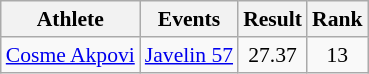<table class=wikitable style="font-size:90%">
<tr align=center>
<th>Athlete</th>
<th>Events</th>
<th>Result</th>
<th>Rank</th>
</tr>
<tr align=center>
<td align=left><a href='#'>Cosme Akpovi</a></td>
<td align=left><a href='#'>Javelin 57</a></td>
<td>27.37</td>
<td>13</td>
</tr>
</table>
